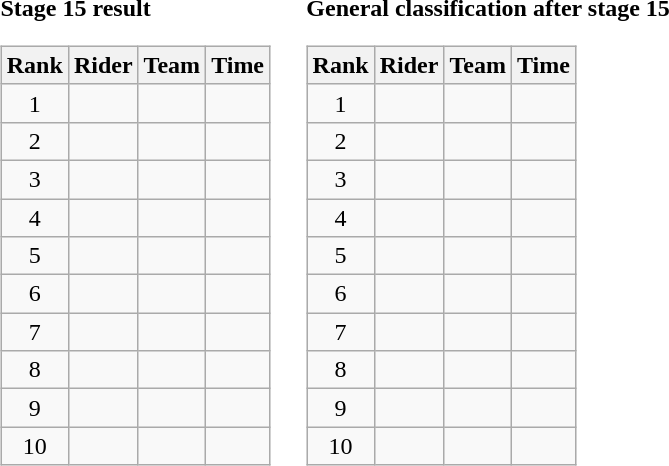<table>
<tr>
<td><strong>Stage 15 result</strong><br><table class="wikitable">
<tr>
<th scope="col">Rank</th>
<th scope="col">Rider</th>
<th scope="col">Team</th>
<th scope="col">Time</th>
</tr>
<tr>
<td style="text-align:center;">1</td>
<td></td>
<td></td>
<td style="text-align:right;"></td>
</tr>
<tr>
<td style="text-align:center;">2</td>
<td></td>
<td></td>
<td style="text-align:right;"></td>
</tr>
<tr>
<td style="text-align:center;">3</td>
<td></td>
<td></td>
<td style="text-align:right;"></td>
</tr>
<tr>
<td style="text-align:center;">4</td>
<td></td>
<td></td>
<td style="text-align:right;"></td>
</tr>
<tr>
<td style="text-align:center;">5</td>
<td></td>
<td></td>
<td style="text-align:right;"></td>
</tr>
<tr>
<td style="text-align:center;">6</td>
<td></td>
<td></td>
<td style="text-align:right;"></td>
</tr>
<tr>
<td style="text-align:center;">7</td>
<td></td>
<td></td>
<td style="text-align:right;"></td>
</tr>
<tr>
<td style="text-align:center;">8</td>
<td></td>
<td></td>
<td style="text-align:right;"></td>
</tr>
<tr>
<td style="text-align:center;">9</td>
<td></td>
<td></td>
<td style="text-align:right;"></td>
</tr>
<tr>
<td style="text-align:center;">10</td>
<td></td>
<td></td>
<td style="text-align:right;"></td>
</tr>
</table>
</td>
<td></td>
<td><strong>General classification after stage 15</strong><br><table class="wikitable">
<tr>
<th scope="col">Rank</th>
<th scope="col">Rider</th>
<th scope="col">Team</th>
<th scope="col">Time</th>
</tr>
<tr>
<td style="text-align:center;">1</td>
<td> </td>
<td></td>
<td style="text-align:right;"></td>
</tr>
<tr>
<td style="text-align:center;">2</td>
<td></td>
<td></td>
<td style="text-align:right;"></td>
</tr>
<tr>
<td style="text-align:center;">3</td>
<td> </td>
<td></td>
<td style="text-align:right;"></td>
</tr>
<tr>
<td style="text-align:center;">4</td>
<td> </td>
<td></td>
<td style="text-align:right;"></td>
</tr>
<tr>
<td style="text-align:center;">5</td>
<td> </td>
<td></td>
<td style="text-align:right;"></td>
</tr>
<tr>
<td style="text-align:center;">6</td>
<td></td>
<td></td>
<td style="text-align:right;"></td>
</tr>
<tr>
<td style="text-align:center;">7</td>
<td></td>
<td></td>
<td style="text-align:right;"></td>
</tr>
<tr>
<td style="text-align:center;">8</td>
<td></td>
<td></td>
<td style="text-align:right;"></td>
</tr>
<tr>
<td style="text-align:center;">9</td>
<td></td>
<td></td>
<td style="text-align:right;"></td>
</tr>
<tr>
<td style="text-align:center;">10</td>
<td></td>
<td></td>
<td style="text-align:right;"></td>
</tr>
</table>
</td>
</tr>
</table>
